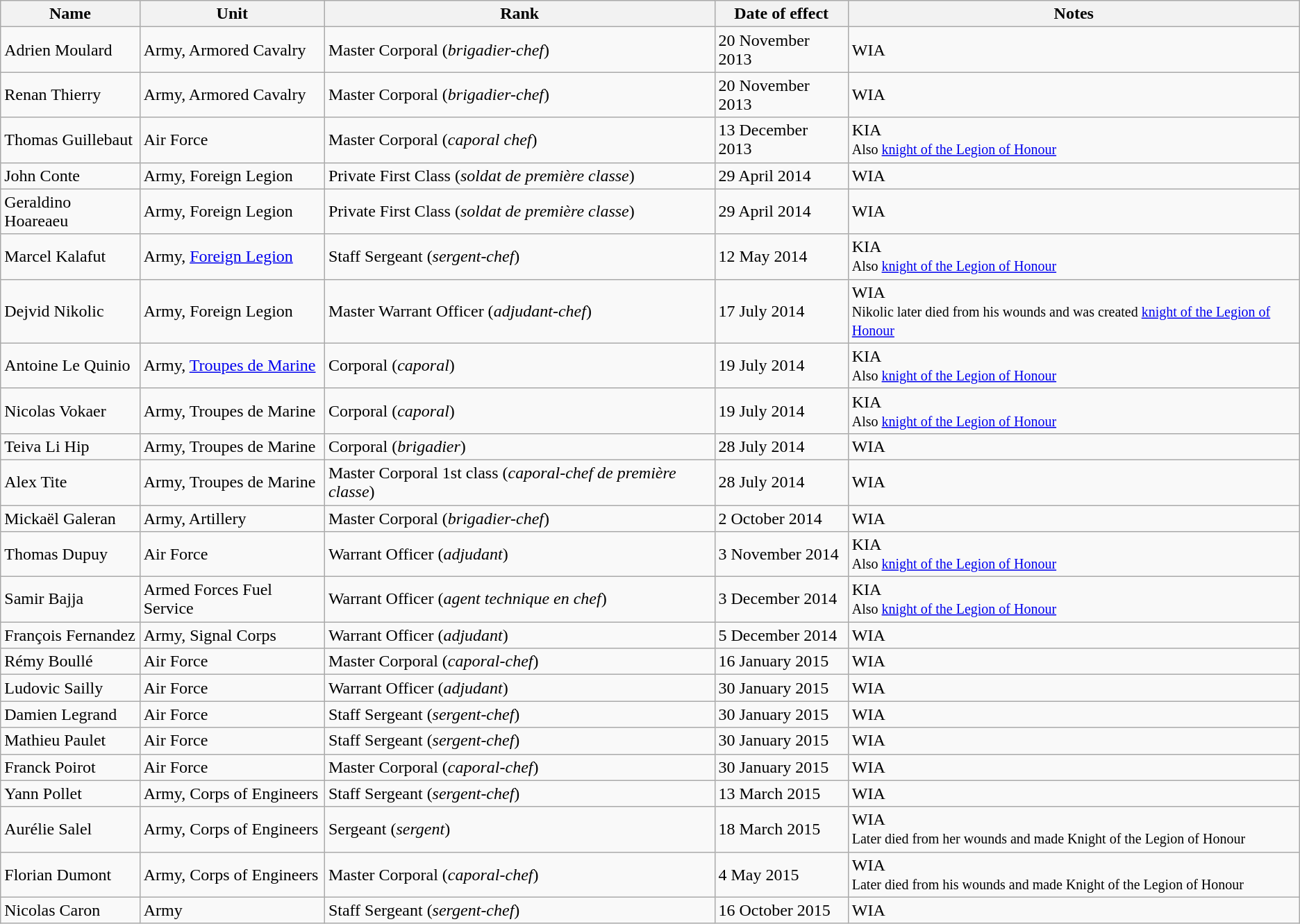<table class="wikitable sortable">
<tr>
<th>Name</th>
<th>Unit</th>
<th>Rank</th>
<th>Date of effect</th>
<th>Notes</th>
</tr>
<tr>
<td>Adrien Moulard</td>
<td>Army, Armored Cavalry</td>
<td>Master Corporal (<em>brigadier-chef</em>)</td>
<td>20 November 2013</td>
<td>WIA</td>
</tr>
<tr>
<td>Renan Thierry</td>
<td>Army, Armored Cavalry</td>
<td>Master Corporal (<em>brigadier-chef</em>)</td>
<td>20 November 2013</td>
<td>WIA</td>
</tr>
<tr>
<td>Thomas Guillebaut</td>
<td>Air Force</td>
<td>Master Corporal (<em>caporal chef</em>)</td>
<td>13 December 2013</td>
<td>KIA<br><small>Also <a href='#'>knight of the Legion of Honour</a></small></td>
</tr>
<tr>
<td>John Conte</td>
<td>Army, Foreign Legion</td>
<td>Private First Class (<em>soldat de première classe</em>)</td>
<td>29 April 2014</td>
<td>WIA</td>
</tr>
<tr>
<td>Geraldino Hoareaeu</td>
<td>Army, Foreign Legion</td>
<td>Private First Class (<em>soldat de première classe</em>)</td>
<td>29 April 2014</td>
<td>WIA</td>
</tr>
<tr>
<td>Marcel Kalafut</td>
<td>Army, <a href='#'>Foreign Legion</a></td>
<td>Staff Sergeant (<em>sergent-chef</em>)</td>
<td>12 May 2014</td>
<td>KIA<br><small>Also <a href='#'>knight of the Legion of Honour</a></small></td>
</tr>
<tr>
<td>Dejvid Nikolic</td>
<td>Army, Foreign Legion</td>
<td>Master Warrant Officer (<em>adjudant-chef</em>)</td>
<td>17 July 2014</td>
<td>WIA<br><small>Nikolic later died from his wounds and was created <a href='#'>knight of the Legion of Honour</a></small></td>
</tr>
<tr>
<td>Antoine Le Quinio</td>
<td>Army, <a href='#'>Troupes de Marine</a></td>
<td>Corporal (<em>caporal</em>)</td>
<td>19 July 2014</td>
<td>KIA<br><small>Also <a href='#'>knight of the Legion of Honour</a></small></td>
</tr>
<tr>
<td>Nicolas Vokaer</td>
<td>Army, Troupes de Marine</td>
<td>Corporal (<em>caporal</em>)</td>
<td>19 July 2014</td>
<td>KIA<br><small>Also <a href='#'>knight of the Legion of Honour</a></small></td>
</tr>
<tr>
<td>Teiva Li Hip</td>
<td>Army, Troupes de Marine</td>
<td>Corporal (<em>brigadier</em>)</td>
<td>28 July 2014</td>
<td>WIA</td>
</tr>
<tr>
<td>Alex Tite</td>
<td>Army, Troupes de Marine</td>
<td>Master Corporal 1st class (<em>caporal-chef de première classe</em>)</td>
<td>28 July 2014</td>
<td>WIA</td>
</tr>
<tr>
<td>Mickaël Galeran</td>
<td>Army, Artillery</td>
<td>Master Corporal (<em>brigadier-chef</em>)</td>
<td>2 October 2014</td>
<td>WIA</td>
</tr>
<tr>
<td>Thomas Dupuy</td>
<td>Air Force</td>
<td>Warrant Officer (<em>adjudant</em>)</td>
<td>3 November 2014</td>
<td>KIA<br><small>Also <a href='#'>knight of the Legion of Honour</a></small></td>
</tr>
<tr>
<td>Samir Bajja</td>
<td>Armed Forces Fuel Service</td>
<td>Warrant Officer (<em>agent technique en chef</em>)</td>
<td>3 December  2014</td>
<td>KIA<br><small>Also <a href='#'>knight of the Legion of Honour</a></small></td>
</tr>
<tr>
<td>François Fernandez</td>
<td>Army, Signal Corps</td>
<td>Warrant Officer (<em>adjudant</em>)</td>
<td>5 December 2014</td>
<td>WIA</td>
</tr>
<tr>
<td>Rémy Boullé</td>
<td>Air Force</td>
<td>Master Corporal (<em>caporal-chef</em>)</td>
<td>16 January 2015</td>
<td>WIA</td>
</tr>
<tr>
<td>Ludovic Sailly</td>
<td>Air Force</td>
<td>Warrant Officer (<em>adjudant</em>)</td>
<td>30 January 2015</td>
<td>WIA</td>
</tr>
<tr>
<td>Damien Legrand</td>
<td>Air Force</td>
<td>Staff Sergeant (<em>sergent-chef</em>)</td>
<td>30 January 2015</td>
<td>WIA</td>
</tr>
<tr>
<td>Mathieu Paulet</td>
<td>Air Force</td>
<td>Staff Sergeant (<em>sergent-chef</em>)</td>
<td>30 January 2015</td>
<td>WIA</td>
</tr>
<tr>
<td>Franck Poirot</td>
<td>Air Force</td>
<td>Master Corporal (<em>caporal-chef</em>)</td>
<td>30 January 2015</td>
<td>WIA</td>
</tr>
<tr>
<td>Yann Pollet</td>
<td>Army, Corps of Engineers</td>
<td>Staff Sergeant (<em>sergent-chef</em>)</td>
<td>13 March 2015</td>
<td>WIA</td>
</tr>
<tr>
<td>Aurélie Salel</td>
<td>Army, Corps of Engineers</td>
<td>Sergeant (<em>sergent</em>)</td>
<td>18 March 2015</td>
<td>WIA<br><small>Later died from her wounds and made Knight of the Legion of Honour</small></td>
</tr>
<tr>
<td>Florian Dumont</td>
<td>Army, Corps of Engineers</td>
<td>Master Corporal (<em>caporal-chef</em>)</td>
<td>4 May 2015</td>
<td>WIA<br><small>Later died from his wounds and made Knight of the Legion of Honour</small></td>
</tr>
<tr>
<td>Nicolas Caron</td>
<td>Army</td>
<td>Staff Sergeant (<em>sergent-chef</em>)</td>
<td>16 October 2015</td>
<td>WIA</td>
</tr>
</table>
